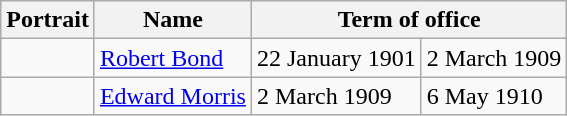<table class="wikitable">
<tr>
<th>Portrait</th>
<th>Name</th>
<th colspan=2>Term of office</th>
</tr>
<tr>
<td></td>
<td><a href='#'>Robert Bond</a></td>
<td>22 January 1901</td>
<td>2 March 1909</td>
</tr>
<tr>
<td></td>
<td><a href='#'>Edward Morris</a></td>
<td>2 March 1909</td>
<td>6 May 1910</td>
</tr>
</table>
